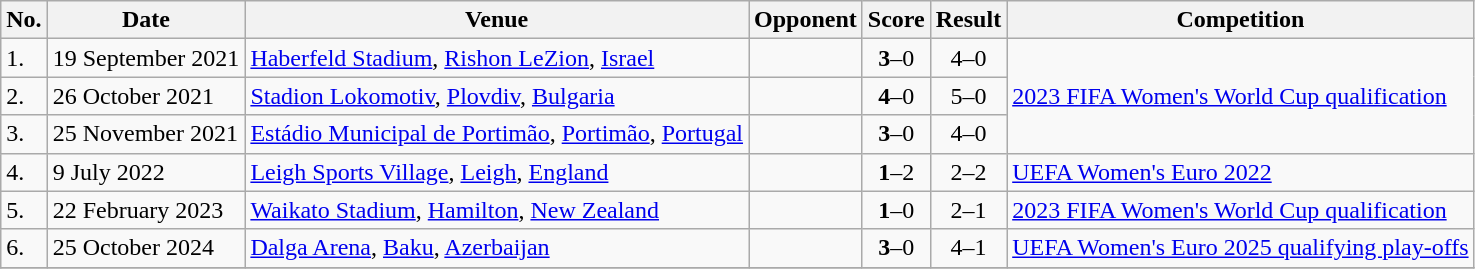<table class="wikitable">
<tr>
<th>No.</th>
<th>Date</th>
<th>Venue</th>
<th>Opponent</th>
<th>Score</th>
<th>Result</th>
<th>Competition</th>
</tr>
<tr>
<td>1.</td>
<td>19 September 2021</td>
<td><a href='#'>Haberfeld Stadium</a>, <a href='#'>Rishon LeZion</a>, <a href='#'>Israel</a></td>
<td></td>
<td align=center><strong>3</strong>–0</td>
<td align=center>4–0</td>
<td rowspan=3><a href='#'>2023 FIFA Women's World Cup qualification</a></td>
</tr>
<tr>
<td>2.</td>
<td>26 October 2021</td>
<td><a href='#'>Stadion Lokomotiv</a>, <a href='#'>Plovdiv</a>, <a href='#'>Bulgaria</a></td>
<td></td>
<td align=center><strong>4</strong>–0</td>
<td align=center>5–0</td>
</tr>
<tr>
<td>3.</td>
<td>25 November 2021</td>
<td><a href='#'>Estádio Municipal de Portimão</a>, <a href='#'>Portimão</a>, <a href='#'>Portugal</a></td>
<td></td>
<td align=center><strong>3</strong>–0</td>
<td align=center>4–0</td>
</tr>
<tr>
<td>4.</td>
<td>9 July 2022</td>
<td><a href='#'>Leigh Sports Village</a>, <a href='#'>Leigh</a>, <a href='#'>England</a></td>
<td></td>
<td align=center><strong>1</strong>–2</td>
<td align=center>2–2</td>
<td><a href='#'>UEFA Women's Euro 2022</a></td>
</tr>
<tr>
<td>5.</td>
<td>22 February 2023</td>
<td><a href='#'>Waikato Stadium</a>, <a href='#'>Hamilton</a>, <a href='#'>New Zealand</a></td>
<td></td>
<td align=center><strong>1</strong>–0</td>
<td align=center>2–1</td>
<td><a href='#'>2023 FIFA Women's World Cup qualification</a></td>
</tr>
<tr>
<td>6.</td>
<td>25 October 2024</td>
<td><a href='#'>Dalga Arena</a>, <a href='#'>Baku</a>, <a href='#'>Azerbaijan</a></td>
<td></td>
<td align=center><strong>3</strong>–0</td>
<td align=center>4–1</td>
<td><a href='#'>UEFA Women's Euro 2025 qualifying play-offs</a></td>
</tr>
<tr>
</tr>
</table>
